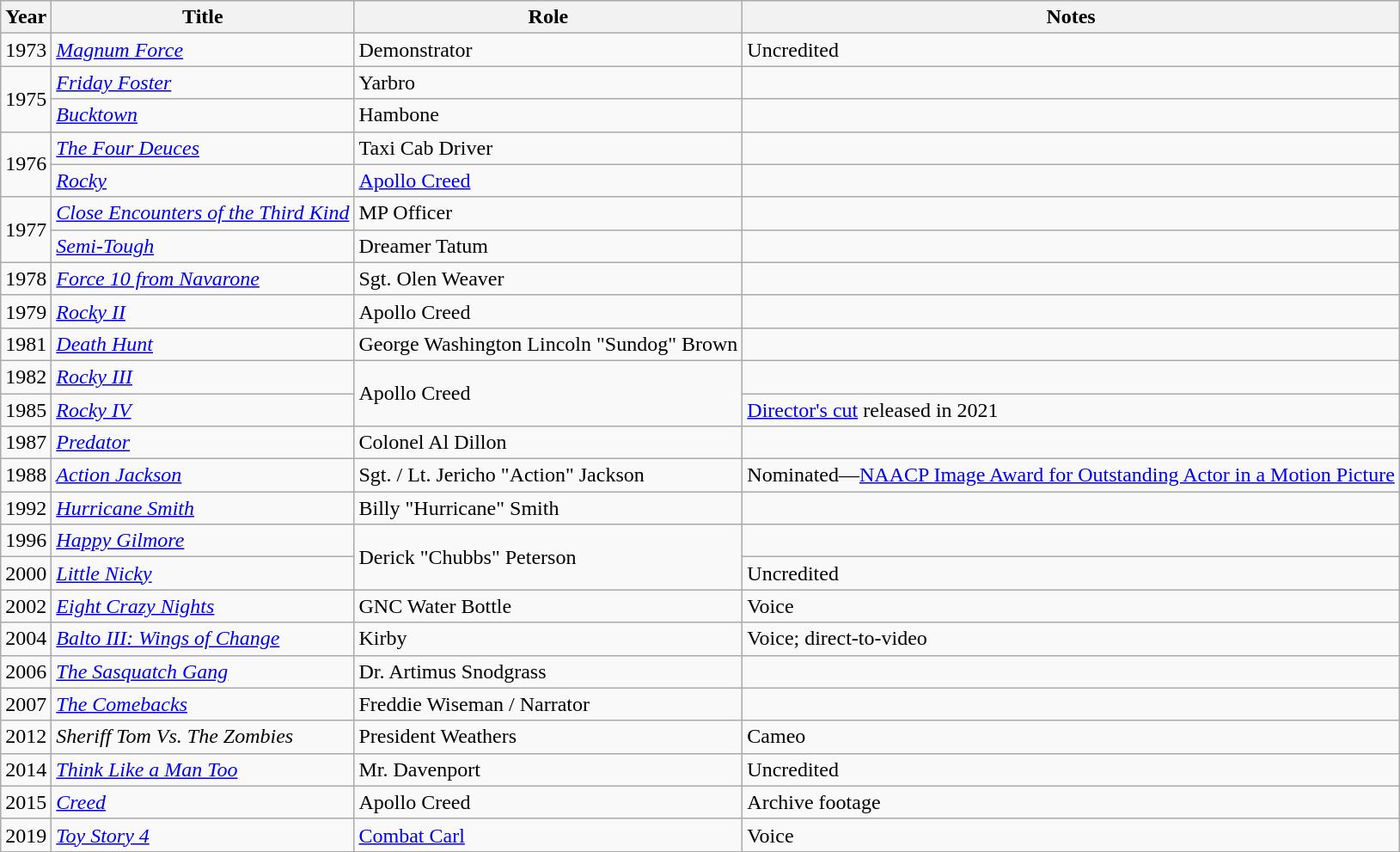<table class="wikitable sortable">
<tr>
<th>Year</th>
<th>Title</th>
<th>Role</th>
<th class="unsortable">Notes</th>
</tr>
<tr>
<td>1973</td>
<td><em><a href='#'>Magnum Force</a></em></td>
<td>Demonstrator</td>
<td>Uncredited</td>
</tr>
<tr>
<td rowspan="2">1975</td>
<td><em><a href='#'>Friday Foster</a></em></td>
<td>Yarbro</td>
<td></td>
</tr>
<tr>
<td><em><a href='#'>Bucktown</a></em></td>
<td>Hambone</td>
<td></td>
</tr>
<tr>
<td rowspan="2">1976</td>
<td><em><a href='#'>The Four Deuces</a></em></td>
<td>Taxi Cab Driver</td>
<td></td>
</tr>
<tr>
<td><em><a href='#'>Rocky</a></em></td>
<td><a href='#'>Apollo Creed</a></td>
<td></td>
</tr>
<tr>
<td rowspan="2">1977</td>
<td><em><a href='#'>Close Encounters of the Third Kind</a></em></td>
<td>MP Officer</td>
<td></td>
</tr>
<tr>
<td><em><a href='#'>Semi-Tough</a></em></td>
<td>Dreamer Tatum</td>
<td></td>
</tr>
<tr>
<td>1978</td>
<td><em><a href='#'>Force 10 from Navarone</a></em></td>
<td>Sgt. Olen Weaver</td>
<td></td>
</tr>
<tr>
<td>1979</td>
<td><em><a href='#'>Rocky II</a></em></td>
<td>Apollo Creed</td>
<td></td>
</tr>
<tr>
<td>1981</td>
<td><em><a href='#'>Death Hunt</a></em></td>
<td>George Washington Lincoln "Sundog" Brown</td>
<td></td>
</tr>
<tr>
<td>1982</td>
<td><em><a href='#'>Rocky III</a></em></td>
<td rowspan="2">Apollo Creed</td>
<td></td>
</tr>
<tr>
<td>1985</td>
<td><em><a href='#'>Rocky IV</a></em></td>
<td><a href='#'>Director's cut</a> released in 2021</td>
</tr>
<tr>
<td>1987</td>
<td><em><a href='#'>Predator</a></em></td>
<td>Colonel Al Dillon</td>
<td></td>
</tr>
<tr>
<td>1988</td>
<td><em><a href='#'>Action Jackson</a></em></td>
<td>Sgt. / Lt. Jericho "Action" Jackson</td>
<td>Nominated—<a href='#'>NAACP Image Award for Outstanding Actor in a Motion Picture</a></td>
</tr>
<tr>
<td>1992</td>
<td><em><a href='#'>Hurricane Smith</a></em></td>
<td>Billy "Hurricane" Smith</td>
<td></td>
</tr>
<tr>
<td>1996</td>
<td><em><a href='#'>Happy Gilmore</a></em></td>
<td rowspan="2">Derick "Chubbs" Peterson</td>
<td></td>
</tr>
<tr>
<td>2000</td>
<td><em><a href='#'>Little Nicky</a></em></td>
<td>Uncredited</td>
</tr>
<tr>
<td>2002</td>
<td><em><a href='#'>Eight Crazy Nights</a></em></td>
<td>GNC Water Bottle</td>
<td>Voice</td>
</tr>
<tr>
<td>2004</td>
<td><em><a href='#'>Balto III: Wings of Change</a></em></td>
<td>Kirby</td>
<td>Voice; direct-to-video</td>
</tr>
<tr>
<td>2006</td>
<td><em><a href='#'>The Sasquatch Gang</a></em></td>
<td>Dr. Artimus Snodgrass</td>
<td></td>
</tr>
<tr>
<td>2007</td>
<td><em><a href='#'>The Comebacks</a></em></td>
<td>Freddie Wiseman / Narrator</td>
<td></td>
</tr>
<tr>
<td>2012</td>
<td><em>Sheriff Tom Vs. The Zombies</em></td>
<td>President Weathers</td>
<td>Cameo</td>
</tr>
<tr>
<td>2014</td>
<td><em><a href='#'>Think Like a Man Too</a></em></td>
<td>Mr. Davenport</td>
<td>Uncredited</td>
</tr>
<tr>
<td>2015</td>
<td><em><a href='#'>Creed</a></em></td>
<td>Apollo Creed</td>
<td>Archive footage</td>
</tr>
<tr>
<td>2019</td>
<td><em><a href='#'>Toy Story 4</a></em></td>
<td><a href='#'>Combat Carl</a></td>
<td>Voice</td>
</tr>
</table>
